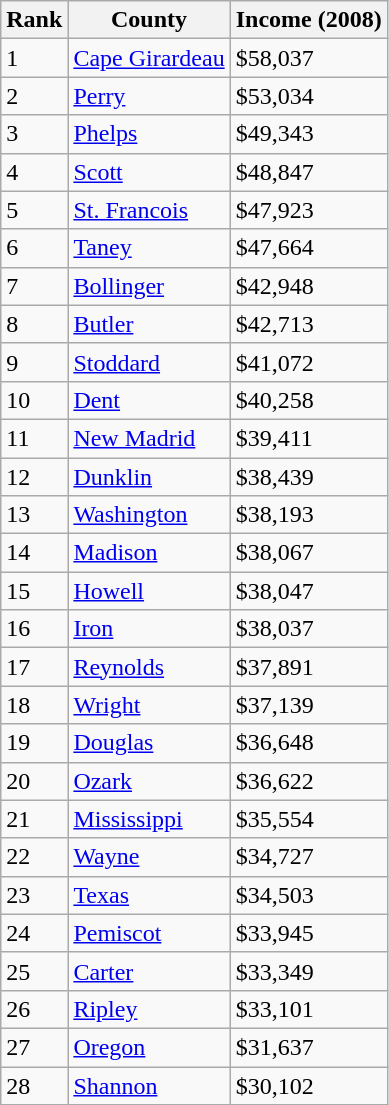<table class="wikitable">
<tr>
<th>Rank</th>
<th>County</th>
<th>Income (2008)</th>
</tr>
<tr>
<td>1</td>
<td><a href='#'>Cape Girardeau</a></td>
<td>$58,037</td>
</tr>
<tr>
<td>2</td>
<td><a href='#'>Perry</a></td>
<td>$53,034</td>
</tr>
<tr>
<td>3</td>
<td><a href='#'>Phelps</a></td>
<td>$49,343</td>
</tr>
<tr>
<td>4</td>
<td><a href='#'>Scott</a></td>
<td>$48,847</td>
</tr>
<tr>
<td>5</td>
<td><a href='#'>St. Francois</a></td>
<td>$47,923</td>
</tr>
<tr>
<td>6</td>
<td><a href='#'>Taney</a></td>
<td>$47,664</td>
</tr>
<tr>
<td>7</td>
<td><a href='#'>Bollinger</a></td>
<td>$42,948</td>
</tr>
<tr>
<td>8</td>
<td><a href='#'>Butler</a></td>
<td>$42,713</td>
</tr>
<tr>
<td>9</td>
<td><a href='#'>Stoddard</a></td>
<td>$41,072</td>
</tr>
<tr>
<td>10</td>
<td><a href='#'>Dent</a></td>
<td>$40,258</td>
</tr>
<tr>
<td>11</td>
<td><a href='#'>New Madrid</a></td>
<td>$39,411</td>
</tr>
<tr>
<td>12</td>
<td><a href='#'>Dunklin</a></td>
<td>$38,439</td>
</tr>
<tr>
<td>13</td>
<td><a href='#'>Washington</a></td>
<td>$38,193</td>
</tr>
<tr>
<td>14</td>
<td><a href='#'>Madison</a></td>
<td>$38,067</td>
</tr>
<tr>
<td>15</td>
<td><a href='#'>Howell</a></td>
<td>$38,047</td>
</tr>
<tr>
<td>16</td>
<td><a href='#'>Iron</a></td>
<td>$38,037</td>
</tr>
<tr>
<td>17</td>
<td><a href='#'>Reynolds</a></td>
<td>$37,891</td>
</tr>
<tr>
<td>18</td>
<td><a href='#'>Wright</a></td>
<td>$37,139</td>
</tr>
<tr>
<td>19</td>
<td><a href='#'>Douglas</a></td>
<td>$36,648</td>
</tr>
<tr>
<td>20</td>
<td><a href='#'>Ozark</a></td>
<td>$36,622</td>
</tr>
<tr>
<td>21</td>
<td><a href='#'>Mississippi</a></td>
<td>$35,554</td>
</tr>
<tr>
<td>22</td>
<td><a href='#'>Wayne</a></td>
<td>$34,727</td>
</tr>
<tr>
<td>23</td>
<td><a href='#'>Texas</a></td>
<td>$34,503</td>
</tr>
<tr>
<td>24</td>
<td><a href='#'>Pemiscot</a></td>
<td>$33,945</td>
</tr>
<tr>
<td>25</td>
<td><a href='#'>Carter</a></td>
<td>$33,349</td>
</tr>
<tr>
<td>26</td>
<td><a href='#'>Ripley</a></td>
<td>$33,101</td>
</tr>
<tr>
<td>27</td>
<td><a href='#'>Oregon</a></td>
<td>$31,637</td>
</tr>
<tr>
<td>28</td>
<td><a href='#'>Shannon</a></td>
<td>$30,102</td>
</tr>
</table>
